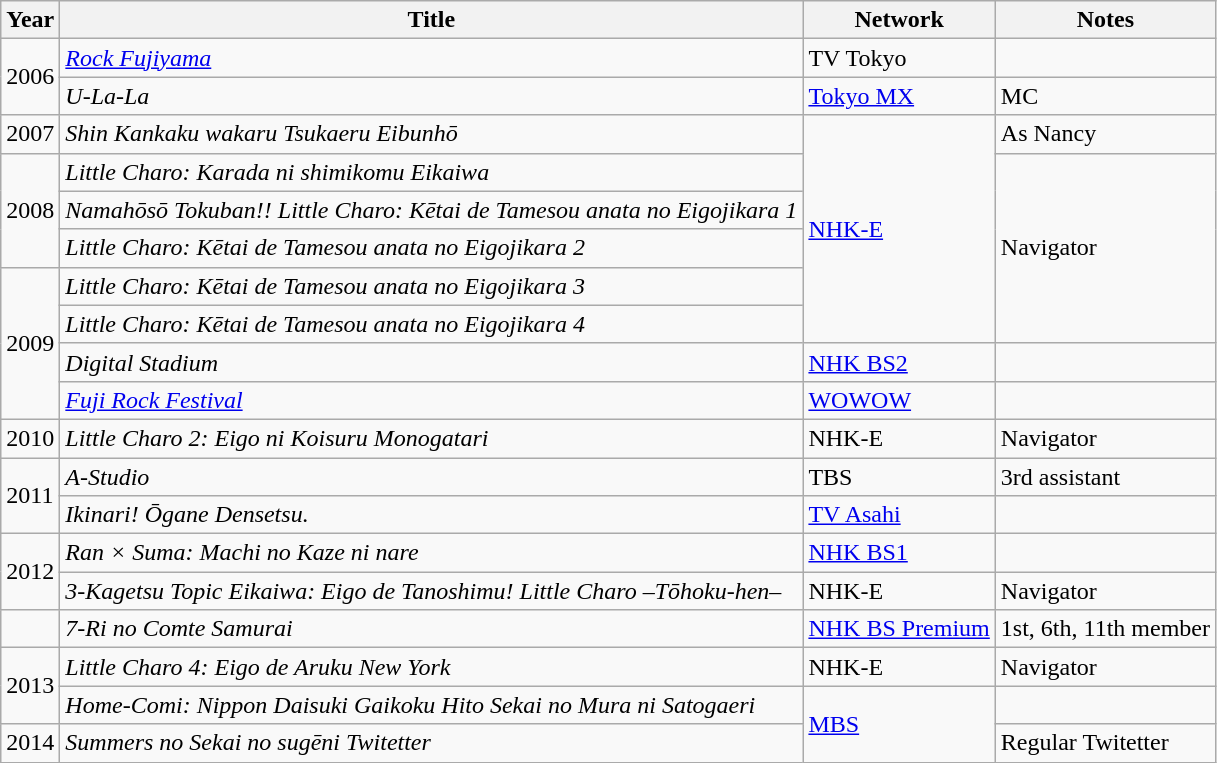<table class="wikitable">
<tr>
<th>Year</th>
<th>Title</th>
<th>Network</th>
<th>Notes</th>
</tr>
<tr>
<td rowspan="2">2006</td>
<td><em><a href='#'>Rock Fujiyama</a></em></td>
<td>TV Tokyo</td>
<td></td>
</tr>
<tr>
<td><em>U-La-La</em></td>
<td><a href='#'>Tokyo MX</a></td>
<td>MC</td>
</tr>
<tr>
<td>2007</td>
<td><em>Shin Kankaku wakaru Tsukaeru Eibunhō</em></td>
<td rowspan="6"><a href='#'>NHK-E</a></td>
<td>As Nancy</td>
</tr>
<tr>
<td rowspan="3">2008</td>
<td><em>Little Charo: Karada ni shimikomu Eikaiwa</em></td>
<td rowspan="5">Navigator</td>
</tr>
<tr>
<td><em>Namahōsō Tokuban!! Little Charo: Kētai de Tamesou anata no Eigojikara 1</em></td>
</tr>
<tr>
<td><em>Little Charo: Kētai de Tamesou anata no Eigojikara 2</em></td>
</tr>
<tr>
<td rowspan="4">2009</td>
<td><em>Little Charo: Kētai de Tamesou anata no Eigojikara 3</em></td>
</tr>
<tr>
<td><em>Little Charo: Kētai de Tamesou anata no Eigojikara 4</em></td>
</tr>
<tr>
<td><em>Digital Stadium</em></td>
<td><a href='#'>NHK BS2</a></td>
<td></td>
</tr>
<tr>
<td><em><a href='#'>Fuji Rock Festival</a></em></td>
<td><a href='#'>WOWOW</a></td>
<td></td>
</tr>
<tr>
<td>2010</td>
<td><em>Little Charo 2: Eigo ni Koisuru Monogatari</em></td>
<td>NHK-E</td>
<td>Navigator</td>
</tr>
<tr>
<td rowspan="2">2011</td>
<td><em>A-Studio</em></td>
<td>TBS</td>
<td>3rd assistant</td>
</tr>
<tr>
<td><em>Ikinari! Ōgane Densetsu.</em></td>
<td><a href='#'>TV Asahi</a></td>
<td></td>
</tr>
<tr>
<td rowspan="2">2012</td>
<td><em>Ran × Suma: Machi no Kaze ni nare</em></td>
<td><a href='#'>NHK BS1</a></td>
<td></td>
</tr>
<tr>
<td><em>3-Kagetsu Topic Eikaiwa: Eigo de Tanoshimu! Little Charo –Tōhoku-hen–</em></td>
<td>NHK-E</td>
<td>Navigator</td>
</tr>
<tr>
<td></td>
<td><em>7-Ri no Comte Samurai</em></td>
<td><a href='#'>NHK BS Premium</a></td>
<td>1st, 6th, 11th member</td>
</tr>
<tr>
<td rowspan="2">2013</td>
<td><em>Little Charo 4: Eigo de Aruku New York</em></td>
<td>NHK-E</td>
<td>Navigator</td>
</tr>
<tr>
<td><em>Home-Comi: Nippon Daisuki Gaikoku Hito Sekai no Mura ni Satogaeri</em></td>
<td rowspan="2"><a href='#'>MBS</a></td>
<td></td>
</tr>
<tr>
<td>2014</td>
<td><em>Summers no Sekai no sugēni Twitetter</em></td>
<td>Regular Twitetter</td>
</tr>
</table>
